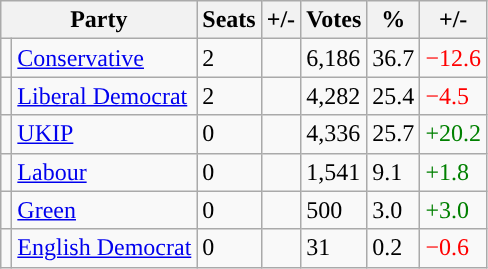<table class="wikitable">
<tr>
<th colspan="2">Party</th>
<th>Seats</th>
<th>+/-</th>
<th>Votes</th>
<th>%</th>
<th>+/-</th>
</tr>
<tr>
<td style="background-color: "></td>
<td><a href='#'>Conservative</a></td>
<td>2</td>
<td></td>
<td>6,186</td>
<td>36.7</td>
<td style="color:red">−12.6</td>
</tr>
<tr>
<td style="background-color: "></td>
<td><a href='#'>Liberal Democrat</a></td>
<td>2</td>
<td></td>
<td>4,282</td>
<td>25.4</td>
<td style="color:red">−4.5</td>
</tr>
<tr>
<td style="background-color: "></td>
<td><a href='#'>UKIP</a></td>
<td>0</td>
<td></td>
<td>4,336</td>
<td>25.7</td>
<td style="color:green">+20.2</td>
</tr>
<tr>
<td style="background-color: "></td>
<td><a href='#'>Labour</a></td>
<td>0</td>
<td></td>
<td>1,541</td>
<td>9.1</td>
<td style="color:green">+1.8</td>
</tr>
<tr>
<td style="background-color: "></td>
<td><a href='#'>Green</a></td>
<td>0</td>
<td></td>
<td>500</td>
<td>3.0</td>
<td style="color:green">+3.0</td>
</tr>
<tr>
<td style="background-color: "></td>
<td><a href='#'>English Democrat</a></td>
<td>0</td>
<td></td>
<td>31</td>
<td>0.2</td>
<td style="color:red">−0.6</td>
</tr>
</table>
